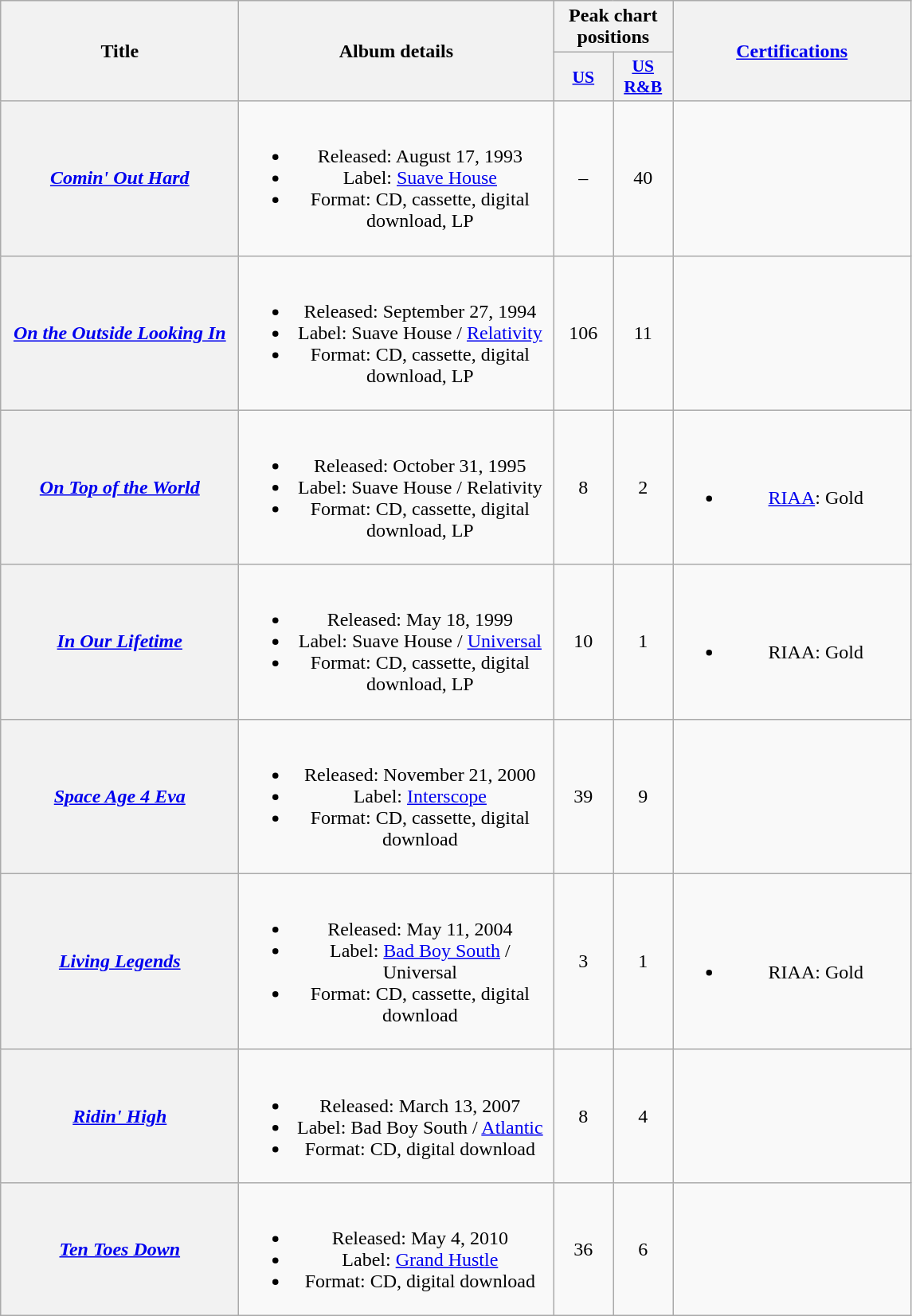<table class="wikitable plainrowheaders" style="text-align:center;">
<tr>
<th scope="col" rowspan="2" style="width:12em;">Title</th>
<th scope="col" rowspan="2" style="width:16em;">Album details</th>
<th scope="col" colspan="2">Peak chart positions</th>
<th scope="col" rowspan="2" style="width:12em;"><a href='#'>Certifications</a></th>
</tr>
<tr>
<th scope="col" style="width:3em;font-size:90%;"><a href='#'>US</a></th>
<th scope="col" style="width:3em;font-size:90%;"><a href='#'>US R&B</a></th>
</tr>
<tr>
<th scope="row"><em><a href='#'>Comin' Out Hard</a></em></th>
<td><br><ul><li>Released: August 17, 1993</li><li>Label: <a href='#'>Suave House</a></li><li>Format: CD, cassette, digital download, LP</li></ul></td>
<td>–</td>
<td>40</td>
<td></td>
</tr>
<tr>
<th scope="row"><em><a href='#'>On the Outside Looking In</a></em></th>
<td><br><ul><li>Released: September 27, 1994</li><li>Label: Suave House / <a href='#'>Relativity</a></li><li>Format: CD, cassette, digital download, LP</li></ul></td>
<td>106</td>
<td>11</td>
<td></td>
</tr>
<tr>
<th scope="row"><em><a href='#'>On Top of the World</a></em></th>
<td><br><ul><li>Released: October 31, 1995</li><li>Label: Suave House / Relativity</li><li>Format: CD, cassette, digital download, LP</li></ul></td>
<td>8</td>
<td>2</td>
<td><br><ul><li><a href='#'>RIAA</a>: Gold</li></ul></td>
</tr>
<tr>
<th scope="row"><em><a href='#'>In Our Lifetime</a></em></th>
<td><br><ul><li>Released: May 18, 1999</li><li>Label: Suave House / <a href='#'>Universal</a></li><li>Format: CD, cassette, digital download, LP</li></ul></td>
<td>10</td>
<td>1</td>
<td><br><ul><li>RIAA: Gold</li></ul></td>
</tr>
<tr>
<th scope="row"><em><a href='#'>Space Age 4 Eva</a></em></th>
<td><br><ul><li>Released: November 21, 2000</li><li>Label: <a href='#'>Interscope</a></li><li>Format: CD, cassette, digital download</li></ul></td>
<td>39</td>
<td>9</td>
<td></td>
</tr>
<tr>
<th scope="row"><em><a href='#'>Living Legends</a></em></th>
<td><br><ul><li>Released: May 11, 2004</li><li>Label: <a href='#'>Bad Boy South</a> / Universal</li><li>Format: CD, cassette, digital download</li></ul></td>
<td>3</td>
<td>1</td>
<td><br><ul><li>RIAA: Gold</li></ul></td>
</tr>
<tr>
<th scope="row"><em><a href='#'>Ridin' High</a></em></th>
<td><br><ul><li>Released: March 13, 2007</li><li>Label: Bad Boy South / <a href='#'>Atlantic</a></li><li>Format: CD, digital download</li></ul></td>
<td>8</td>
<td>4</td>
<td></td>
</tr>
<tr>
<th scope="row"><em><a href='#'>Ten Toes Down</a></em></th>
<td><br><ul><li>Released: May 4, 2010</li><li>Label: <a href='#'>Grand Hustle</a></li><li>Format: CD, digital download</li></ul></td>
<td>36</td>
<td>6</td>
<td></td>
</tr>
</table>
